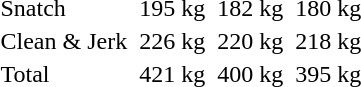<table>
<tr>
<td>Snatch</td>
<td></td>
<td>195 kg</td>
<td></td>
<td>182 kg</td>
<td></td>
<td>180 kg</td>
</tr>
<tr>
<td>Clean & Jerk</td>
<td></td>
<td>226 kg</td>
<td></td>
<td>220 kg</td>
<td></td>
<td>218 kg</td>
</tr>
<tr>
<td>Total</td>
<td></td>
<td>421 kg</td>
<td></td>
<td>400 kg</td>
<td></td>
<td>395 kg</td>
</tr>
</table>
